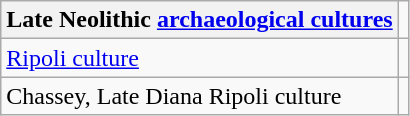<table class="wikitable">
<tr>
<th>Late Neolithic <a href='#'>archaeological cultures</a></th>
</tr>
<tr>
<td><a href='#'>Ripoli culture</a></td>
<td></td>
</tr>
<tr>
<td>Chassey, Late Diana Ripoli culture</td>
</tr>
</table>
